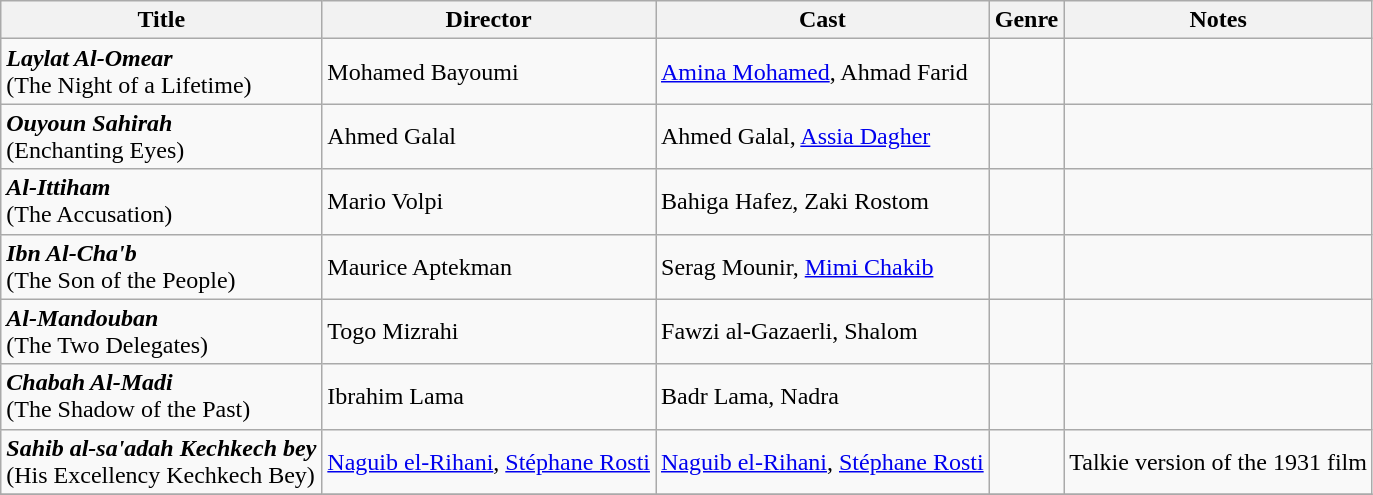<table class="wikitable">
<tr>
<th>Title</th>
<th>Director</th>
<th>Cast</th>
<th>Genre</th>
<th>Notes</th>
</tr>
<tr>
<td><strong><em> Laylat Al-Omear</em></strong>  <br>(The Night of a Lifetime)</td>
<td>Mohamed Bayoumi</td>
<td><a href='#'>Amina Mohamed</a>, Ahmad Farid</td>
<td></td>
<td></td>
</tr>
<tr>
<td><strong><em> Ouyoun Sahirah</em></strong> <br>(Enchanting Eyes)</td>
<td>Ahmed Galal</td>
<td>Ahmed Galal, <a href='#'>Assia Dagher</a></td>
<td></td>
<td></td>
</tr>
<tr>
<td><strong><em> Al-Ittiham</em></strong> <br>(The Accusation)</td>
<td>Mario Volpi</td>
<td>Bahiga Hafez, Zaki Rostom</td>
<td></td>
<td></td>
</tr>
<tr>
<td><strong><em> Ibn Al-Cha'b</em></strong> <br>(The Son of the People)</td>
<td>Maurice Aptekman</td>
<td>Serag Mounir, <a href='#'>Mimi Chakib</a></td>
<td></td>
<td></td>
</tr>
<tr>
<td><strong><em> Al-Mandouban</em></strong> <br>(The Two Delegates)</td>
<td>Togo Mizrahi</td>
<td>Fawzi al-Gazaerli, Shalom</td>
<td></td>
<td></td>
</tr>
<tr>
<td><strong><em> Chabah Al-Madi</em></strong> <br>(The Shadow of the Past)</td>
<td>Ibrahim Lama</td>
<td>Badr Lama, Nadra</td>
<td></td>
<td></td>
</tr>
<tr>
<td><strong><em> Sahib al-sa'adah Kechkech bey</em></strong> <br> (His Excellency Kechkech Bey)</td>
<td><a href='#'>Naguib el-Rihani</a>, <a href='#'>Stéphane Rosti</a></td>
<td><a href='#'>Naguib el-Rihani</a>, <a href='#'>Stéphane Rosti</a></td>
<td></td>
<td>Talkie version of the 1931 film</td>
</tr>
<tr>
</tr>
</table>
